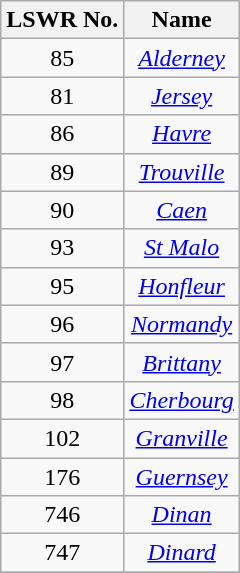<table class="wikitable sortable" style="text-align:center">
<tr>
<th>LSWR No.</th>
<th>Name</th>
</tr>
<tr>
<td>85</td>
<td><em><a href='#'>Alderney</a></em></td>
</tr>
<tr>
<td>81</td>
<td><em><a href='#'>Jersey</a></em></td>
</tr>
<tr>
<td>86</td>
<td><em><a href='#'>Havre</a></em></td>
</tr>
<tr>
<td>89</td>
<td><em><a href='#'>Trouville</a></em></td>
</tr>
<tr>
<td>90</td>
<td><em><a href='#'>Caen</a></em></td>
</tr>
<tr>
<td>93</td>
<td><em><a href='#'>St Malo</a></em></td>
</tr>
<tr>
<td>95</td>
<td><em><a href='#'>Honfleur</a></em></td>
</tr>
<tr>
<td>96</td>
<td><em><a href='#'>Normandy</a></em></td>
</tr>
<tr>
<td>97</td>
<td><em><a href='#'>Brittany</a></em></td>
</tr>
<tr>
<td>98</td>
<td><em><a href='#'>Cherbourg</a></em></td>
</tr>
<tr>
<td>102</td>
<td><em><a href='#'>Granville</a></em></td>
</tr>
<tr>
<td>176</td>
<td><em><a href='#'>Guernsey</a></em></td>
</tr>
<tr>
<td>746</td>
<td><em><a href='#'>Dinan</a></em></td>
</tr>
<tr>
<td>747</td>
<td><em><a href='#'>Dinard</a></em></td>
</tr>
<tr>
</tr>
</table>
